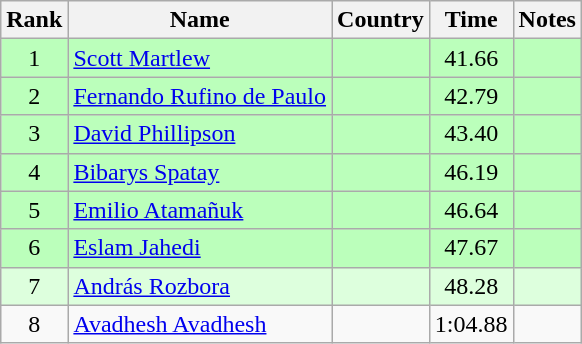<table class="wikitable" style="text-align:center">
<tr>
<th>Rank</th>
<th>Name</th>
<th>Country</th>
<th>Time</th>
<th>Notes</th>
</tr>
<tr bgcolor=bbffbb>
<td>1</td>
<td align="left"><a href='#'>Scott Martlew</a></td>
<td align="left"></td>
<td>41.66</td>
<td></td>
</tr>
<tr bgcolor=bbffbb>
<td>2</td>
<td align="left"><a href='#'>Fernando Rufino de Paulo</a></td>
<td align="left"></td>
<td>42.79</td>
<td></td>
</tr>
<tr bgcolor=bbffbb>
<td>3</td>
<td align="left"><a href='#'>David Phillipson</a></td>
<td align="left"></td>
<td>43.40</td>
<td></td>
</tr>
<tr bgcolor=bbffbb>
<td>4</td>
<td align="left"><a href='#'>Bibarys Spatay</a></td>
<td align="left"></td>
<td>46.19</td>
<td></td>
</tr>
<tr bgcolor=bbffbb>
<td>5</td>
<td align="left"><a href='#'>Emilio Atamañuk</a></td>
<td align="left"></td>
<td>46.64</td>
<td></td>
</tr>
<tr bgcolor=bbffbb>
<td>6</td>
<td align="left"><a href='#'>Eslam Jahedi</a></td>
<td align="left"></td>
<td>47.67</td>
<td></td>
</tr>
<tr bgcolor=ddffdd>
<td>7</td>
<td align="left"><a href='#'>András Rozbora</a></td>
<td align="left"></td>
<td>48.28</td>
<td></td>
</tr>
<tr>
<td>8</td>
<td align="left"><a href='#'>Avadhesh Avadhesh</a></td>
<td align="left"></td>
<td>1:04.88</td>
<td></td>
</tr>
</table>
